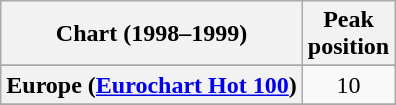<table class="wikitable sortable plainrowheaders" style="text-align:center">
<tr>
<th>Chart (1998–1999)</th>
<th>Peak<br>position</th>
</tr>
<tr>
</tr>
<tr>
</tr>
<tr>
</tr>
<tr>
</tr>
<tr>
<th scope="row">Europe (<a href='#'>Eurochart Hot 100</a>)</th>
<td>10</td>
</tr>
<tr>
</tr>
<tr>
</tr>
<tr>
</tr>
<tr>
</tr>
<tr>
</tr>
<tr>
</tr>
<tr>
</tr>
<tr>
</tr>
<tr>
</tr>
</table>
